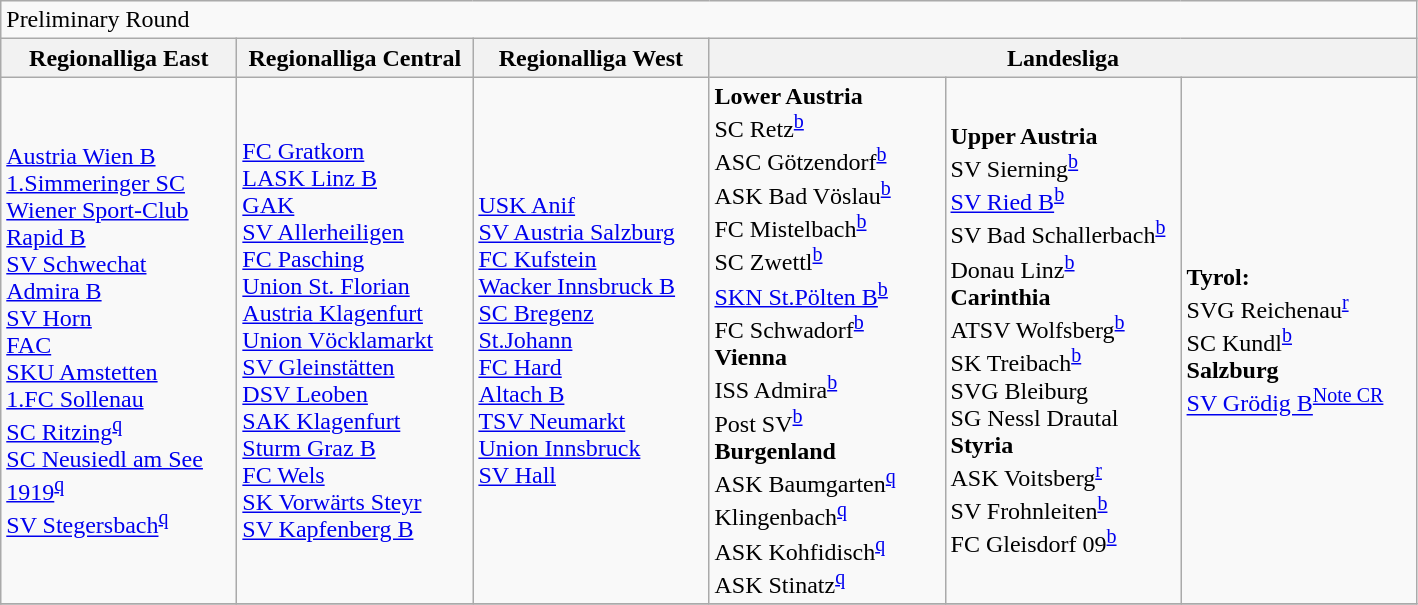<table class="wikitable">
<tr>
<td colspan="6">Preliminary Round</td>
</tr>
<tr>
<th>Regionalliga East</th>
<th>Regionalliga Central</th>
<th>Regionalliga West</th>
<th colspan="3">Landesliga</th>
</tr>
<tr>
<td width="150"><a href='#'>Austria Wien B</a><br><a href='#'>1.Simmeringer SC</a><br><a href='#'>Wiener Sport-Club</a><br><a href='#'>Rapid B</a><br><a href='#'>SV Schwechat</a><br><a href='#'>Admira B</a><br><a href='#'>SV Horn</a><br><a href='#'>FAC</a><br><a href='#'>SKU Amstetten</a><br><a href='#'>1.FC Sollenau</a><br><a href='#'>SC Ritzing</a><sup><a href='#'>q</a></sup><br><a href='#'>SC Neusiedl am See 1919</a><sup><a href='#'>q</a></sup><br><a href='#'>SV Stegersbach</a><sup><a href='#'>q</a></sup></td>
<td width="150"><a href='#'>FC Gratkorn</a><br><a href='#'>LASK Linz B</a><br><a href='#'>GAK</a><br><a href='#'>SV Allerheiligen</a><br><a href='#'>FC Pasching</a><br><a href='#'>Union St. Florian</a><br><a href='#'>Austria Klagenfurt</a><br><a href='#'>Union Vöcklamarkt</a><br><a href='#'>SV Gleinstätten</a><br><a href='#'>DSV Leoben</a><br><a href='#'>SAK Klagenfurt</a><br><a href='#'>Sturm Graz B</a><br><a href='#'>FC Wels</a><br><a href='#'>SK Vorwärts Steyr</a><br><a href='#'>SV Kapfenberg B</a></td>
<td width="150"><a href='#'>USK Anif</a><br><a href='#'>SV Austria Salzburg</a><br><a href='#'>FC Kufstein</a><br><a href='#'>Wacker Innsbruck B</a><br><a href='#'>SC Bregenz</a><br><a href='#'>St.Johann</a><br><a href='#'>FC Hard</a><br><a href='#'>Altach B</a><br><a href='#'>TSV Neumarkt</a><br><a href='#'>Union Innsbruck</a><br><a href='#'>SV Hall</a></td>
<td width="150"><strong>Lower Austria</strong><br>SC Retz<sup><a href='#'>b</a></sup><br>ASC Götzendorf<sup><a href='#'>b</a></sup><br>ASK Bad Vöslau<sup><a href='#'>b</a></sup><br>FC Mistelbach<sup><a href='#'>b</a></sup><br>SC Zwettl<sup><a href='#'>b</a></sup><br><a href='#'>SKN St.Pölten B</a><sup><a href='#'>b</a></sup><br>FC Schwadorf<sup><a href='#'>b</a></sup><br><strong>Vienna</strong><br>ISS Admira<sup><a href='#'>b</a></sup><br>Post SV<sup><a href='#'>b</a></sup><br><strong>Burgenland</strong><br>ASK Baumgarten<sup><a href='#'>q</a></sup><br>Klingenbach<sup><a href='#'>q</a></sup><br>ASK Kohfidisch<sup><a href='#'>q</a></sup><br>ASK Stinatz<sup><a href='#'>q</a></sup></td>
<td width="150"><strong>Upper Austria</strong><br>SV Sierning<sup><a href='#'>b</a></sup><br><a href='#'>SV Ried B</a><sup><a href='#'>b</a></sup><br>SV Bad Schallerbach<sup><a href='#'>b</a></sup><br>Donau Linz<sup><a href='#'>b</a></sup><br><strong>Carinthia</strong><br>ATSV Wolfsberg<sup><a href='#'>b</a></sup><br>SK Treibach<sup><a href='#'>b</a></sup><br>SVG Bleiburg<br>SG Nessl Drautal<br><strong>Styria</strong><br>ASK Voitsberg<sup><a href='#'>r</a></sup><br>SV Frohnleiten<sup><a href='#'>b</a></sup><br>FC Gleisdorf 09<sup><a href='#'>b</a></sup></td>
<td width="150"><strong>Tyrol:</strong><br>SVG Reichenau<sup><a href='#'>r</a></sup><br>SC Kundl<sup><a href='#'>b</a></sup><br><strong>Salzburg</strong><br><a href='#'>SV Grödig B</a><sup><a href='#'>Note CR</a></sup></td>
</tr>
<tr>
</tr>
</table>
